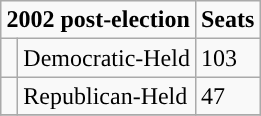<table class="wikitable">
<tr>
<td colspan="2" rowspan="1" align="center" valign="top"><strong>2002 post-election</strong></td>
<td style="vertical-align:top;"><strong>Seats</strong><br></td>
</tr>
<tr>
<td style="background-color:"> </td>
<td>Democratic-Held</td>
<td>103</td>
</tr>
<tr>
<td style="background-color:"> </td>
<td>Republican-Held</td>
<td>47</td>
</tr>
<tr>
</tr>
</table>
